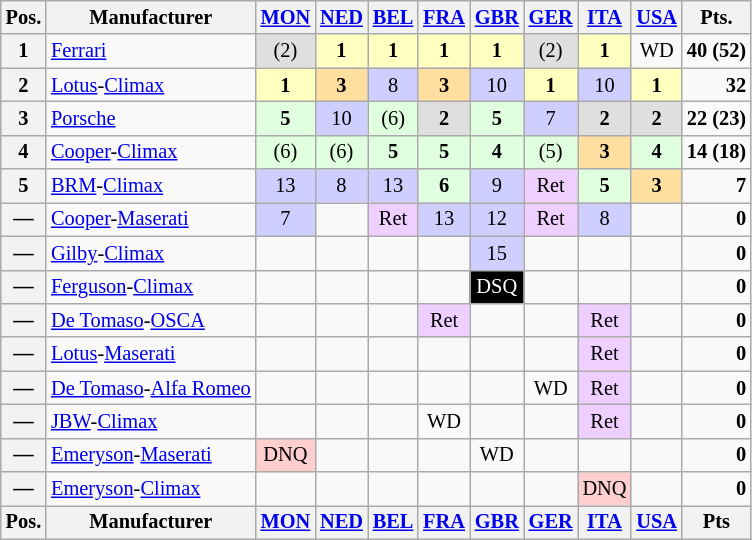<table class="wikitable" style="font-size: 85%; text-align:center;">
<tr valign="top">
<th style="vertical-align:middle;">Pos.</th>
<th style="vertical-align:middle;">Manufacturer</th>
<th><a href='#'>MON</a><br></th>
<th><a href='#'>NED</a><br></th>
<th><a href='#'>BEL</a><br></th>
<th><a href='#'>FRA</a><br></th>
<th><a href='#'>GBR</a><br></th>
<th><a href='#'>GER</a><br></th>
<th><a href='#'>ITA</a><br></th>
<th><a href='#'>USA</a><br></th>
<th style="vertical-align:middle;">Pts.</th>
</tr>
<tr>
<th>1</th>
<td align="left"> <a href='#'>Ferrari</a></td>
<td style="background:#dfdfdf;">(2)</td>
<td style="background:#ffffbf;"><strong>1</strong></td>
<td style="background:#ffffbf;"><strong>1</strong></td>
<td style="background:#ffffbf;"><strong>1</strong></td>
<td style="background:#ffffbf;"><strong>1</strong></td>
<td style="background:#dfdfdf;">(2)</td>
<td style="background:#ffffbf;"><strong>1</strong></td>
<td>WD</td>
<td align="right"><strong>40 (52)</strong></td>
</tr>
<tr>
<th>2</th>
<td align="left"> <a href='#'>Lotus</a>-<a href='#'>Climax</a></td>
<td style="background:#ffffbf;"><strong>1</strong></td>
<td style="background:#ffdf9f;"><strong>3</strong></td>
<td style="background:#cfcfff;">8</td>
<td style="background:#ffdf9f;"><strong>3</strong></td>
<td style="background:#cfcfff;">10</td>
<td style="background:#ffffbf;"><strong>1</strong></td>
<td style="background:#cfcfff;">10</td>
<td style="background:#ffffbf;"><strong>1</strong></td>
<td align="right"><strong>32</strong></td>
</tr>
<tr>
<th>3</th>
<td align="left"> <a href='#'>Porsche</a></td>
<td style="background:#dfffdf;"><strong>5</strong></td>
<td style="background:#cfcfff;">10</td>
<td style="background:#dfffdf;">(6)</td>
<td style="background:#dfdfdf;"><strong>2</strong></td>
<td style="background:#dfffdf;"><strong>5</strong></td>
<td style="background:#cfcfff;">7</td>
<td style="background:#dfdfdf;"><strong>2</strong></td>
<td style="background:#dfdfdf;"><strong>2</strong></td>
<td align="right"><strong>22 (23)</strong></td>
</tr>
<tr>
<th>4</th>
<td align="left"> <a href='#'>Cooper</a>-<a href='#'>Climax</a></td>
<td style="background:#dfffdf;">(6)</td>
<td style="background:#dfffdf;">(6)</td>
<td style="background:#dfffdf;"><strong>5</strong></td>
<td style="background:#dfffdf;"><strong>5</strong></td>
<td style="background:#dfffdf;"><strong>4</strong></td>
<td style="background:#dfffdf;">(5)</td>
<td style="background:#ffdf9f;"><strong>3</strong></td>
<td style="background:#dfffdf;"><strong>4</strong></td>
<td align="right"><strong>14 (18)</strong></td>
</tr>
<tr>
<th>5</th>
<td align="left"> <a href='#'>BRM</a>-<a href='#'>Climax</a></td>
<td style="background:#cfcfff;">13</td>
<td style="background:#cfcfff;">8</td>
<td style="background:#cfcfff;">13</td>
<td style="background:#dfffdf;"><strong>6</strong></td>
<td style="background:#cfcfff;">9</td>
<td style="background:#efcfff;">Ret</td>
<td style="background:#dfffdf;"><strong>5</strong></td>
<td style="background:#ffdf9f;"><strong>3</strong></td>
<td align="right"><strong>7</strong></td>
</tr>
<tr>
<th>—</th>
<td align="left"> <a href='#'>Cooper</a>-<a href='#'>Maserati</a></td>
<td style="background:#cfcfff;">7</td>
<td></td>
<td style="background:#efcfff;">Ret</td>
<td style="background:#cfcfff;">13</td>
<td style="background:#cfcfff;">12</td>
<td style="background:#efcfff;">Ret</td>
<td style="background:#cfcfff;">8</td>
<td></td>
<td align="right"><strong>0</strong></td>
</tr>
<tr>
<th>—</th>
<td align="left"> <a href='#'>Gilby</a>-<a href='#'>Climax</a></td>
<td></td>
<td></td>
<td></td>
<td></td>
<td style="background:#cfcfff;">15</td>
<td></td>
<td></td>
<td></td>
<td align="right"><strong>0</strong></td>
</tr>
<tr>
<th>—</th>
<td align="left"> <a href='#'>Ferguson</a>-<a href='#'>Climax</a></td>
<td></td>
<td></td>
<td></td>
<td></td>
<td style="background:#000; color:white;">DSQ</td>
<td></td>
<td></td>
<td></td>
<td align="right"><strong>0</strong></td>
</tr>
<tr>
<th>—</th>
<td align="left"> <a href='#'>De Tomaso</a>-<a href='#'>OSCA</a></td>
<td></td>
<td></td>
<td></td>
<td style="background:#efcfff;">Ret</td>
<td></td>
<td></td>
<td style="background:#efcfff;">Ret</td>
<td></td>
<td align="right"><strong>0</strong></td>
</tr>
<tr>
<th>—</th>
<td align="left"> <a href='#'>Lotus</a>-<a href='#'>Maserati</a></td>
<td></td>
<td></td>
<td></td>
<td></td>
<td></td>
<td></td>
<td style="background:#efcfff;">Ret</td>
<td></td>
<td align="right"><strong>0</strong></td>
</tr>
<tr>
<th>—</th>
<td align="left"> <a href='#'>De Tomaso</a>-<a href='#'>Alfa Romeo</a></td>
<td></td>
<td></td>
<td></td>
<td></td>
<td></td>
<td>WD</td>
<td style="background:#efcfff;">Ret</td>
<td></td>
<td align="right"><strong>0</strong></td>
</tr>
<tr>
<th>—</th>
<td align="left"> <a href='#'>JBW</a>-<a href='#'>Climax</a></td>
<td></td>
<td></td>
<td></td>
<td>WD</td>
<td></td>
<td></td>
<td style="background:#efcfff;">Ret</td>
<td></td>
<td align="right"><strong>0</strong></td>
</tr>
<tr>
<th>—</th>
<td align="left"> <a href='#'>Emeryson</a>-<a href='#'>Maserati</a></td>
<td style="background:#ffcfcf;">DNQ</td>
<td></td>
<td></td>
<td></td>
<td>WD</td>
<td></td>
<td></td>
<td></td>
<td align="right"><strong>0</strong></td>
</tr>
<tr>
<th>—</th>
<td align="left"> <a href='#'>Emeryson</a>-<a href='#'>Climax</a></td>
<td></td>
<td></td>
<td></td>
<td></td>
<td></td>
<td></td>
<td style="background:#ffcfcf;">DNQ</td>
<td></td>
<td align="right"><strong>0</strong></td>
</tr>
<tr valign="top">
<th style="vertical-align:middle;">Pos.</th>
<th style="vertical-align:middle;">Manufacturer</th>
<th><a href='#'>MON</a><br></th>
<th><a href='#'>NED</a><br></th>
<th><a href='#'>BEL</a><br></th>
<th><a href='#'>FRA</a><br></th>
<th><a href='#'>GBR</a><br></th>
<th><a href='#'>GER</a><br></th>
<th><a href='#'>ITA</a><br></th>
<th><a href='#'>USA</a><br></th>
<th style="vertical-align:middle;">Pts</th>
</tr>
</table>
